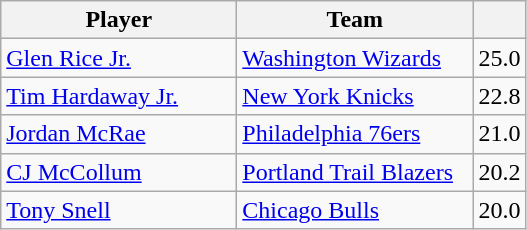<table class="wikitable" style="text-align:left">
<tr>
<th width="150px">Player</th>
<th width="150px">Team</th>
<th width="25px"></th>
</tr>
<tr>
<td><a href='#'>Glen Rice Jr.</a></td>
<td><a href='#'>Washington Wizards</a></td>
<td align="center">25.0</td>
</tr>
<tr>
<td><a href='#'>Tim Hardaway Jr.</a></td>
<td><a href='#'>New York Knicks</a></td>
<td align="center">22.8</td>
</tr>
<tr>
<td><a href='#'>Jordan McRae</a></td>
<td><a href='#'>Philadelphia 76ers</a></td>
<td align="center">21.0</td>
</tr>
<tr>
<td><a href='#'>CJ McCollum</a></td>
<td><a href='#'>Portland Trail Blazers</a></td>
<td align="center">20.2</td>
</tr>
<tr>
<td><a href='#'>Tony Snell</a></td>
<td><a href='#'>Chicago Bulls</a></td>
<td align="center">20.0</td>
</tr>
</table>
